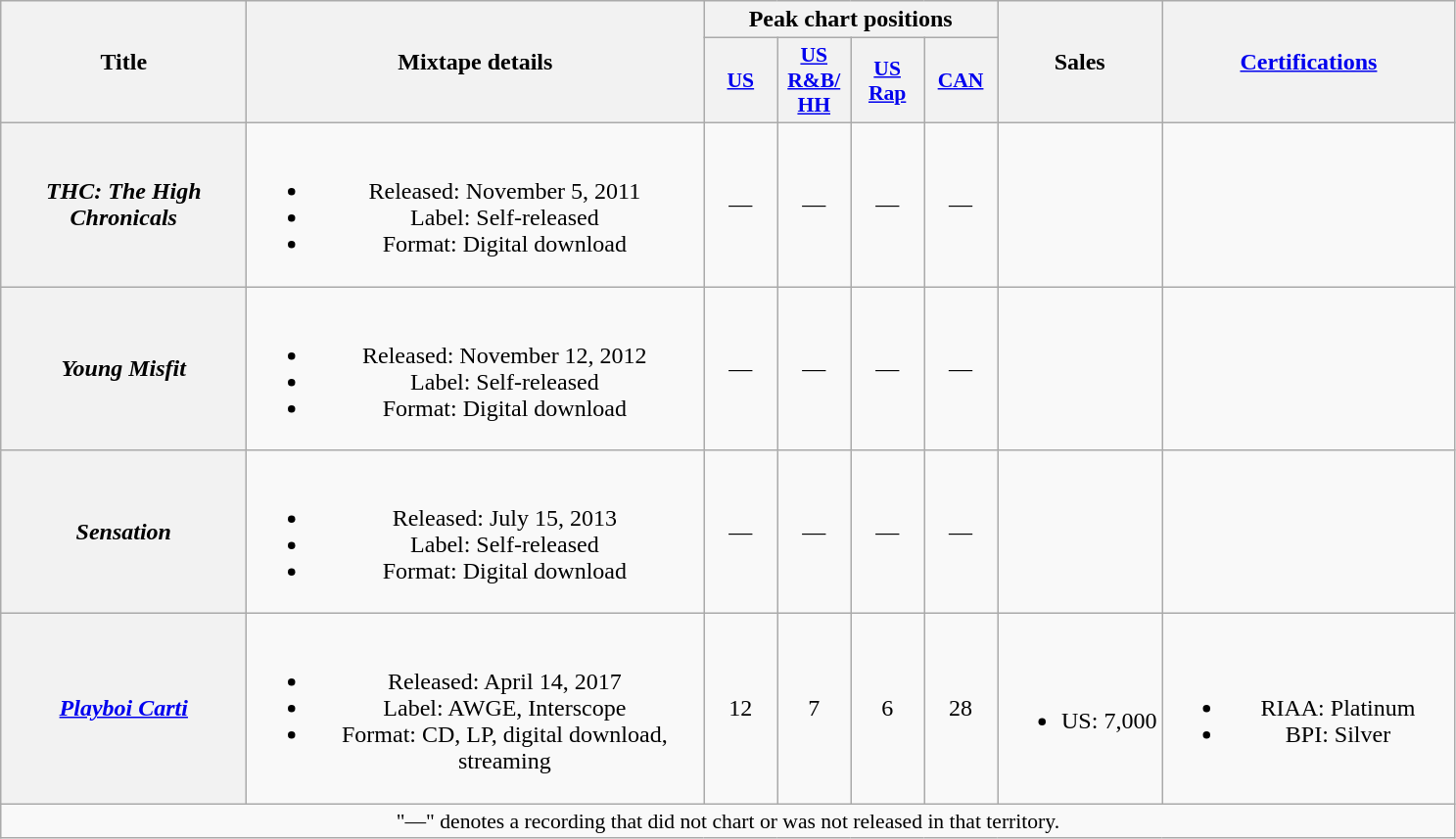<table class="wikitable plainrowheaders" style="text-align:center;">
<tr>
<th scope="col" rowspan="2" style="width:10em;">Title</th>
<th scope="col" rowspan="2" style="width:19em;">Mixtape details</th>
<th scope="col" colspan="4">Peak chart positions</th>
<th rowspan="2">Sales</th>
<th rowspan="2" scope="col" style="width:12em;"><a href='#'>Certifications</a></th>
</tr>
<tr>
<th style="width:3em;font-size:90%;"><a href='#'>US</a><br></th>
<th style="width:3em;font-size:90%;"><a href='#'>US R&B/<br>HH</a><br></th>
<th style="width:3em;font-size:90%;"><a href='#'>US Rap</a><br></th>
<th style="width:3em;font-size:90%;"><a href='#'>CAN</a><br></th>
</tr>
<tr>
<th scope="row"><em>THC: The High Chronicals</em><br></th>
<td><br><ul><li>Released: November 5, 2011</li><li>Label: Self-released</li><li>Format: Digital download</li></ul></td>
<td>—</td>
<td>—</td>
<td>—</td>
<td>—</td>
<td></td>
<td></td>
</tr>
<tr>
<th scope="row"><em>Young Misfit</em><br></th>
<td><br><ul><li>Released: November 12, 2012</li><li>Label: Self-released</li><li>Format: Digital download</li></ul></td>
<td>—</td>
<td>—</td>
<td>—</td>
<td>—</td>
<td></td>
<td></td>
</tr>
<tr>
<th scope="row"><em>Sensation</em><br></th>
<td><br><ul><li>Released: July 15, 2013</li><li>Label: Self-released</li><li>Format: Digital download</li></ul></td>
<td>—</td>
<td>—</td>
<td>—</td>
<td>—</td>
<td></td>
<td></td>
</tr>
<tr>
<th scope="row"><em><a href='#'>Playboi Carti</a></em></th>
<td><br><ul><li>Released: April 14, 2017</li><li>Label: AWGE, Interscope</li><li>Format: CD, LP, digital download, streaming</li></ul></td>
<td>12</td>
<td>7</td>
<td>6</td>
<td>28</td>
<td><br><ul><li>US: 7,000</li></ul></td>
<td><br><ul><li>RIAA: Platinum</li><li>BPI: Silver</li></ul></td>
</tr>
<tr>
<td colspan="9" style="font-size:90%">"—" denotes a recording that did not chart or was not released in that territory.</td>
</tr>
</table>
